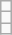<table class="wikitable">
<tr>
<td></td>
</tr>
<tr>
<td></td>
</tr>
<tr>
<td></td>
</tr>
</table>
